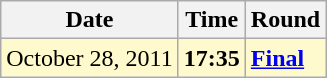<table class="wikitable">
<tr>
<th>Date</th>
<th>Time</th>
<th>Round</th>
</tr>
<tr style=background:lemonchiffon>
<td>October 28, 2011</td>
<td><strong>17:35</strong></td>
<td><strong><a href='#'>Final</a></strong></td>
</tr>
</table>
